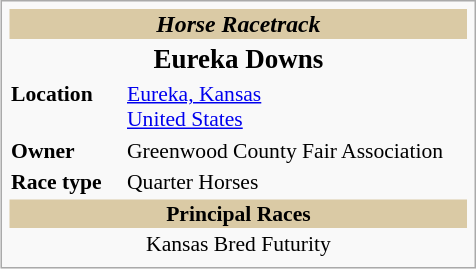<table class="infobox" style="font-size:90%;width:22em;">
<tr>
<th style="font-size:110%;text-align:center;;background:#DACAA5;" colspan="2"><em>Horse Racetrack</em></th>
</tr>
<tr>
<th colspan="2" style="font-size:125%;text-align:center;">Eureka Downs</th>
</tr>
<tr>
<td><strong>Location</strong></td>
<td><a href='#'>Eureka, Kansas</a><br><a href='#'>United States</a></td>
</tr>
<tr>
<td><strong>Owner</strong></td>
<td>Greenwood County Fair Association</td>
</tr>
<tr>
<td><strong>Race type</strong></td>
<td>Quarter Horses</td>
</tr>
<tr>
<th style="background:#DACAA5;" colspan="2">Principal Races</th>
</tr>
<tr>
<td colspan="2" style="text-align:center;width:25em; padding:0px; border:none;">Kansas Bred Futurity</td>
</tr>
<tr>
</tr>
</table>
